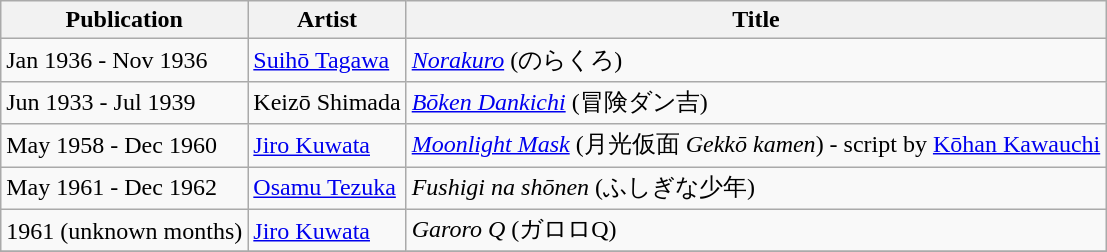<table class="wikitable">
<tr>
<th>Publication</th>
<th>Artist</th>
<th>Title</th>
</tr>
<tr>
<td>Jan 1936 - Nov 1936</td>
<td><a href='#'>Suihō Tagawa</a></td>
<td><em><a href='#'>Norakuro</a></em> (のらくろ)</td>
</tr>
<tr>
<td>Jun 1933 - Jul 1939</td>
<td>Keizō Shimada</td>
<td><em><a href='#'>Bōken Dankichi</a></em> (冒険ダン吉)</td>
</tr>
<tr>
<td>May 1958 - Dec 1960</td>
<td><a href='#'>Jiro Kuwata</a></td>
<td><em><a href='#'>Moonlight Mask</a></em> (月光仮面 <em>Gekkō kamen</em>) - script by <a href='#'>Kōhan Kawauchi</a></td>
</tr>
<tr>
<td>May 1961 - Dec 1962</td>
<td><a href='#'>Osamu Tezuka</a></td>
<td><em>Fushigi na shōnen</em> (ふしぎな少年)</td>
</tr>
<tr>
<td>1961 (unknown months)</td>
<td><a href='#'>Jiro Kuwata</a></td>
<td><em>Garoro Q</em> (ガロロQ)</td>
</tr>
<tr>
</tr>
</table>
